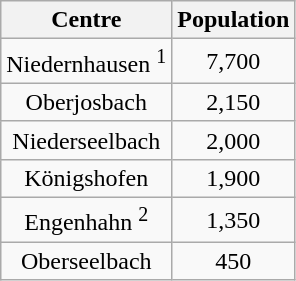<table class="wikitable">
<tr>
<th>Centre</th>
<th>Population</th>
</tr>
<tr style="text-align:center;">
<td>Niedernhausen <sup>1</sup></td>
<td>7,700</td>
</tr>
<tr style="text-align:center;">
<td>Oberjosbach</td>
<td>2,150</td>
</tr>
<tr style="text-align:center;">
<td>Niederseelbach</td>
<td>2,000</td>
</tr>
<tr style="text-align:center;">
<td>Königshofen</td>
<td>1,900</td>
</tr>
<tr style="text-align:center;">
<td>Engenhahn <sup>2</sup></td>
<td>1,350</td>
</tr>
<tr style="text-align:center;">
<td>Oberseelbach</td>
<td>450</td>
</tr>
</table>
